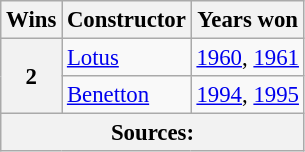<table class="wikitable" style="font-size: 95%;">
<tr>
<th>Wins</th>
<th>Constructor</th>
<th>Years won</th>
</tr>
<tr>
<th rowspan=2>2</th>
<td> <a href='#'>Lotus</a></td>
<td><span><a href='#'>1960</a>, <a href='#'>1961</a></span></td>
</tr>
<tr>
<td> <a href='#'>Benetton</a></td>
<td><a href='#'>1994</a>, <a href='#'>1995</a></td>
</tr>
<tr>
<th colspan="3">Sources:</th>
</tr>
</table>
